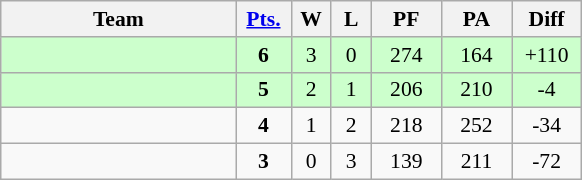<table class=wikitable style="font-size:90%;">
<tr align=center>
<th width=150px>Team</th>
<th width=30px><a href='#'>Pts.</a></th>
<th width=20px>W</th>
<th width=20px>L</th>
<th width=40px>PF</th>
<th width=40px>PA</th>
<th width=40px>Diff</th>
</tr>
<tr align=center bgcolor="#ccffcc">
<td align=left></td>
<td><strong>6</strong></td>
<td>3</td>
<td>0</td>
<td>274</td>
<td>164</td>
<td>+110</td>
</tr>
<tr align=center bgcolor="#ccffcc">
<td align=left></td>
<td><strong>5</strong></td>
<td>2</td>
<td>1</td>
<td>206</td>
<td>210</td>
<td>-4</td>
</tr>
<tr align=center>
<td align=left></td>
<td><strong>4</strong></td>
<td>1</td>
<td>2</td>
<td>218</td>
<td>252</td>
<td>-34</td>
</tr>
<tr align=center>
<td align=left></td>
<td><strong>3</strong></td>
<td>0</td>
<td>3</td>
<td>139</td>
<td>211</td>
<td>-72</td>
</tr>
</table>
